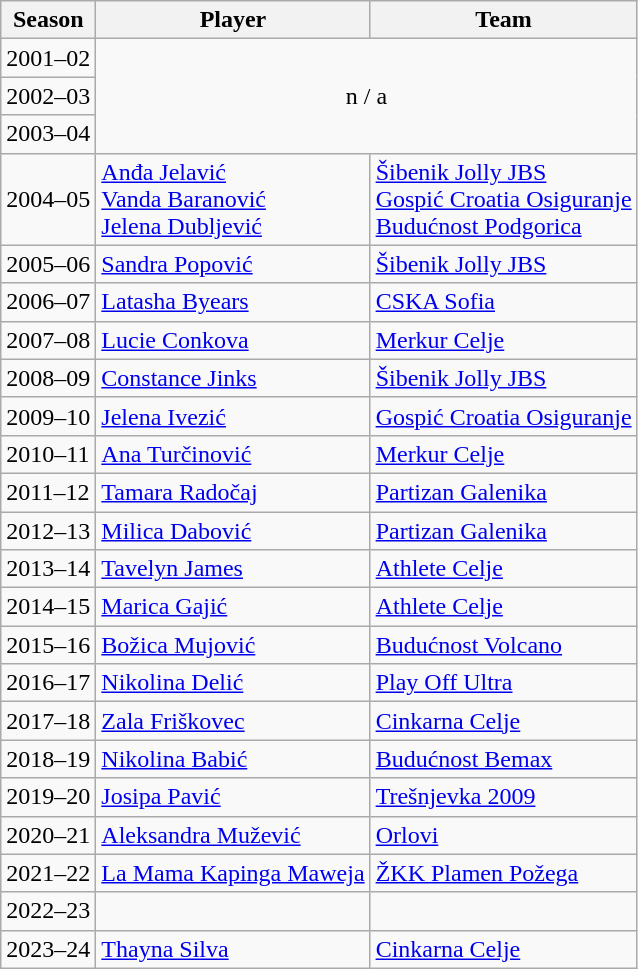<table class="wikitable">
<tr>
<th>Season</th>
<th>Player</th>
<th>Team</th>
</tr>
<tr>
<td>2001–02</td>
<td colspan=2 rowspan=3 align=center>n / a</td>
</tr>
<tr>
<td>2002–03</td>
</tr>
<tr>
<td>2003–04</td>
</tr>
<tr>
<td>2004–05</td>
<td> <a href='#'>Anđa Jelavić</a><br> <a href='#'>Vanda Baranović</a><br> <a href='#'>Jelena Dubljević</a></td>
<td> <a href='#'>Šibenik Jolly JBS</a><br> <a href='#'>Gospić Croatia Osiguranje</a><br> <a href='#'>Budućnost Podgorica</a></td>
</tr>
<tr>
<td>2005–06</td>
<td> <a href='#'>Sandra Popović</a></td>
<td> <a href='#'>Šibenik Jolly JBS</a></td>
</tr>
<tr>
<td>2006–07</td>
<td> <a href='#'>Latasha Byears</a></td>
<td> <a href='#'>CSKA Sofia</a></td>
</tr>
<tr>
<td>2007–08</td>
<td> <a href='#'>Lucie Conkova</a></td>
<td> <a href='#'>Merkur Celje</a></td>
</tr>
<tr>
<td>2008–09</td>
<td> <a href='#'>Constance Jinks</a></td>
<td> <a href='#'>Šibenik Jolly JBS</a></td>
</tr>
<tr>
<td>2009–10</td>
<td> <a href='#'>Jelena Ivezić</a></td>
<td> <a href='#'>Gospić Croatia Osiguranje</a></td>
</tr>
<tr>
<td>2010–11</td>
<td> <a href='#'>Ana Turčinović</a></td>
<td> <a href='#'>Merkur Celje</a></td>
</tr>
<tr>
<td>2011–12</td>
<td> <a href='#'>Tamara Radočaj</a></td>
<td> <a href='#'>Partizan Galenika</a></td>
</tr>
<tr>
<td>2012–13</td>
<td> <a href='#'>Milica Dabović</a></td>
<td> <a href='#'>Partizan Galenika</a></td>
</tr>
<tr>
<td>2013–14</td>
<td> <a href='#'>Tavelyn James</a></td>
<td> <a href='#'>Athlete Celje</a></td>
</tr>
<tr>
<td>2014–15</td>
<td> <a href='#'>Marica Gajić</a></td>
<td> <a href='#'>Athlete Celje</a></td>
</tr>
<tr>
<td>2015–16</td>
<td> <a href='#'>Božica Mujović</a></td>
<td> <a href='#'>Budućnost Volcano</a></td>
</tr>
<tr>
<td>2016–17</td>
<td> <a href='#'>Nikolina Delić</a></td>
<td> <a href='#'>Play Off Ultra</a></td>
</tr>
<tr>
<td>2017–18</td>
<td> <a href='#'>Zala Friškovec</a></td>
<td> <a href='#'>Cinkarna Celje</a></td>
</tr>
<tr>
<td>2018–19</td>
<td> <a href='#'>Nikolina Babić</a></td>
<td> <a href='#'>Budućnost Bemax</a></td>
</tr>
<tr>
<td>2019–20</td>
<td> <a href='#'>Josipa Pavić</a></td>
<td> <a href='#'>Trešnjevka 2009</a></td>
</tr>
<tr>
<td>2020–21</td>
<td> <a href='#'>Aleksandra Mužević</a></td>
<td> <a href='#'>Orlovi</a></td>
</tr>
<tr>
<td>2021–22</td>
<td> <a href='#'>La Mama Kapinga Maweja</a></td>
<td> <a href='#'>ŽKK Plamen Požega</a></td>
</tr>
<tr>
<td>2022–23</td>
<td></td>
<td></td>
</tr>
<tr>
<td>2023–24</td>
<td> <a href='#'>Thayna Silva</a></td>
<td> <a href='#'>Cinkarna Celje</a></td>
</tr>
</table>
